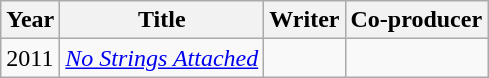<table class="wikitable">
<tr>
<th>Year</th>
<th>Title</th>
<th>Writer</th>
<th>Co-producer</th>
</tr>
<tr>
<td>2011</td>
<td><em><a href='#'>No Strings Attached</a></em></td>
<td></td>
<td></td>
</tr>
</table>
